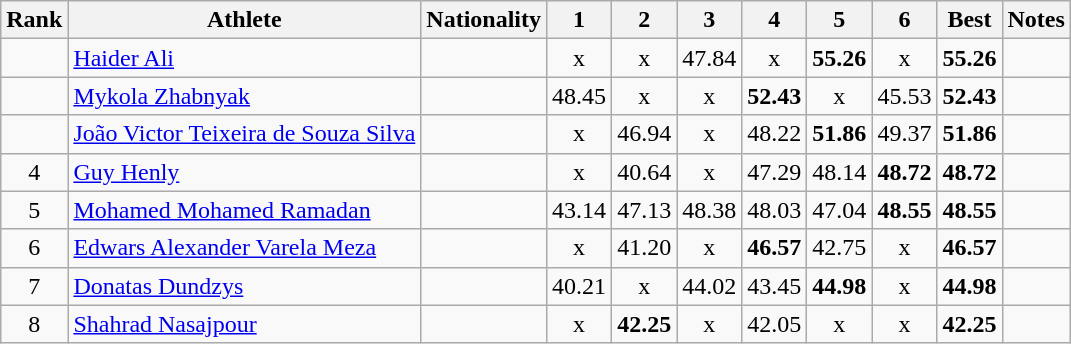<table class="wikitable sortable" style="text-align:center">
<tr>
<th>Rank</th>
<th>Athlete</th>
<th>Nationality</th>
<th>1</th>
<th>2</th>
<th>3</th>
<th>4</th>
<th>5</th>
<th>6</th>
<th>Best</th>
<th>Notes</th>
</tr>
<tr>
<td></td>
<td align="left"><a href='#'>Haider Ali</a></td>
<td align="left"></td>
<td>x</td>
<td>x</td>
<td>47.84</td>
<td>x</td>
<td><strong>55.26</strong></td>
<td>x</td>
<td><strong>55.26</strong></td>
<td></td>
</tr>
<tr>
<td></td>
<td align="left"><a href='#'>Mykola Zhabnyak</a></td>
<td align="left"></td>
<td>48.45</td>
<td>x</td>
<td>x</td>
<td><strong>52.43</strong></td>
<td>x</td>
<td>45.53</td>
<td><strong>52.43</strong></td>
<td></td>
</tr>
<tr>
<td></td>
<td align="left"><a href='#'>João Victor Teixeira de Souza Silva</a></td>
<td align="left"></td>
<td>x</td>
<td>46.94</td>
<td>x</td>
<td>48.22</td>
<td><strong>51.86</strong></td>
<td>49.37</td>
<td><strong>51.86</strong></td>
<td></td>
</tr>
<tr>
<td>4</td>
<td align="left"><a href='#'>Guy Henly</a></td>
<td align="left"></td>
<td>x</td>
<td>40.64</td>
<td>x</td>
<td>47.29</td>
<td>48.14</td>
<td><strong>48.72</strong></td>
<td><strong>48.72</strong></td>
<td></td>
</tr>
<tr>
<td>5</td>
<td align="left"><a href='#'>Mohamed Mohamed Ramadan</a></td>
<td align="left"></td>
<td>43.14</td>
<td>47.13</td>
<td>48.38</td>
<td>48.03</td>
<td>47.04</td>
<td><strong>48.55</strong></td>
<td><strong>48.55</strong></td>
<td></td>
</tr>
<tr>
<td>6</td>
<td align="left"><a href='#'>Edwars Alexander Varela Meza</a></td>
<td align="left"></td>
<td>x</td>
<td>41.20</td>
<td>x</td>
<td><strong>46.57</strong></td>
<td>42.75</td>
<td>x</td>
<td><strong>46.57</strong></td>
<td></td>
</tr>
<tr>
<td>7</td>
<td align="left"><a href='#'>Donatas Dundzys</a></td>
<td align="left"></td>
<td>40.21</td>
<td>x</td>
<td>44.02</td>
<td>43.45</td>
<td><strong>44.98</strong></td>
<td>x</td>
<td><strong>44.98</strong></td>
<td></td>
</tr>
<tr>
<td>8</td>
<td align="left"><a href='#'>Shahrad Nasajpour</a></td>
<td align="left"></td>
<td>x</td>
<td><strong>42.25</strong></td>
<td>x</td>
<td>42.05</td>
<td>x</td>
<td>x</td>
<td><strong>42.25</strong></td>
<td></td>
</tr>
</table>
